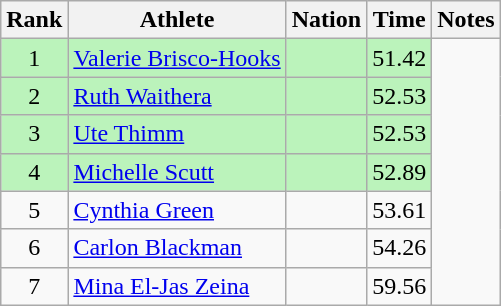<table class="wikitable sortable" style="text-align:center">
<tr>
<th>Rank</th>
<th>Athlete</th>
<th>Nation</th>
<th>Time</th>
<th>Notes</th>
</tr>
<tr style="background:#bbf3bb;">
<td>1</td>
<td align=left><a href='#'>Valerie Brisco-Hooks</a></td>
<td align=left></td>
<td>51.42</td>
</tr>
<tr style="background:#bbf3bb;">
<td>2</td>
<td align=left><a href='#'>Ruth Waithera</a></td>
<td align=left></td>
<td>52.53</td>
</tr>
<tr style="background:#bbf3bb;">
<td>3</td>
<td align=left><a href='#'>Ute Thimm</a></td>
<td align=left></td>
<td>52.53</td>
</tr>
<tr style="background:#bbf3bb;">
<td>4</td>
<td align=left><a href='#'>Michelle Scutt</a></td>
<td align=left></td>
<td>52.89</td>
</tr>
<tr>
<td>5</td>
<td align=left><a href='#'>Cynthia Green</a></td>
<td align=left></td>
<td>53.61</td>
</tr>
<tr>
<td>6</td>
<td align=left><a href='#'>Carlon Blackman</a></td>
<td align=left></td>
<td>54.26</td>
</tr>
<tr>
<td>7</td>
<td align=left><a href='#'>Mina El-Jas Zeina</a></td>
<td align=left></td>
<td>59.56</td>
</tr>
</table>
